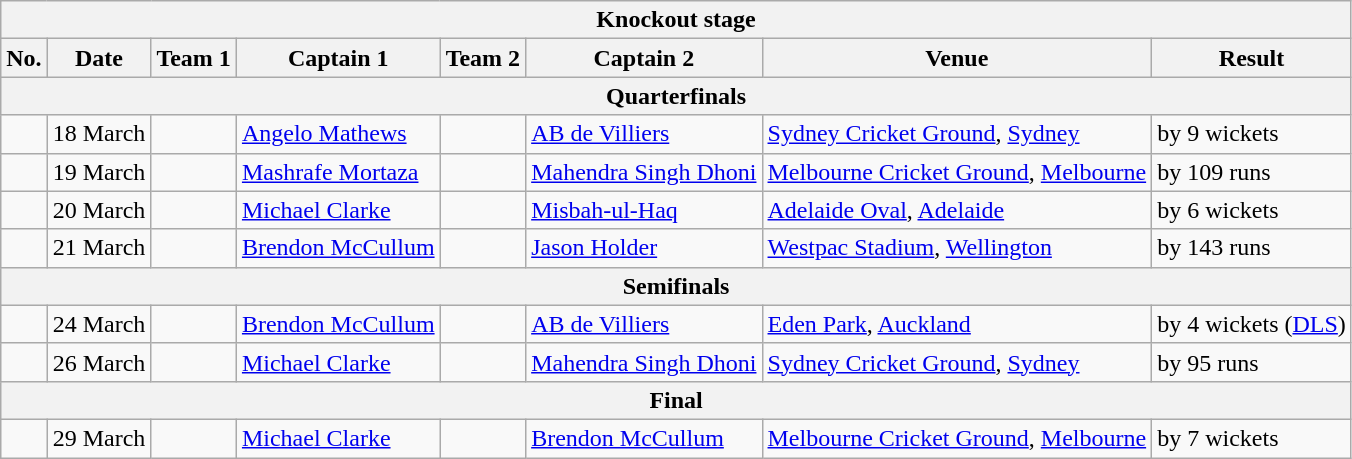<table class="wikitable" align = "center">
<tr>
<th colspan="8">Knockout stage</th>
</tr>
<tr>
<th>No.</th>
<th>Date</th>
<th>Team 1</th>
<th>Captain 1</th>
<th>Team 2</th>
<th>Captain 2</th>
<th>Venue</th>
<th>Result</th>
</tr>
<tr align = "left">
<th colspan="8">Quarterfinals</th>
</tr>
<tr align = "left">
<td></td>
<td>18 March</td>
<td></td>
<td><a href='#'>Angelo Mathews</a></td>
<td></td>
<td><a href='#'>AB de Villiers</a></td>
<td><a href='#'>Sydney Cricket Ground</a>, <a href='#'>Sydney</a></td>
<td> by 9 wickets</td>
</tr>
<tr align = "left">
<td></td>
<td>19 March</td>
<td></td>
<td><a href='#'>Mashrafe Mortaza</a></td>
<td></td>
<td><a href='#'>Mahendra Singh Dhoni</a></td>
<td><a href='#'>Melbourne Cricket Ground</a>, <a href='#'>Melbourne</a></td>
<td> by 109 runs</td>
</tr>
<tr align = "left">
<td></td>
<td>20 March</td>
<td></td>
<td><a href='#'>Michael Clarke</a></td>
<td></td>
<td><a href='#'>Misbah-ul-Haq</a></td>
<td><a href='#'>Adelaide Oval</a>, <a href='#'>Adelaide</a></td>
<td> by 6 wickets</td>
</tr>
<tr align = "left">
<td></td>
<td>21 March</td>
<td></td>
<td><a href='#'>Brendon McCullum</a></td>
<td></td>
<td><a href='#'>Jason Holder</a></td>
<td><a href='#'>Westpac Stadium</a>, <a href='#'>Wellington</a></td>
<td> by 143 runs</td>
</tr>
<tr>
<th colspan="8">Semifinals</th>
</tr>
<tr align = "left">
<td></td>
<td>24 March</td>
<td></td>
<td><a href='#'>Brendon McCullum</a></td>
<td></td>
<td><a href='#'>AB de Villiers</a></td>
<td><a href='#'>Eden Park</a>, <a href='#'>Auckland</a></td>
<td> by 4 wickets (<a href='#'>DLS</a>)</td>
</tr>
<tr align = "left">
<td></td>
<td>26 March</td>
<td></td>
<td><a href='#'>Michael Clarke</a></td>
<td></td>
<td><a href='#'>Mahendra Singh Dhoni</a></td>
<td><a href='#'>Sydney Cricket Ground</a>, <a href='#'>Sydney</a></td>
<td> by 95 runs</td>
</tr>
<tr>
<th colspan="8">Final</th>
</tr>
<tr align = "left">
<td></td>
<td>29 March</td>
<td></td>
<td><a href='#'>Michael Clarke</a></td>
<td></td>
<td><a href='#'>Brendon McCullum</a></td>
<td><a href='#'>Melbourne Cricket Ground</a>, <a href='#'>Melbourne</a></td>
<td> by 7 wickets</td>
</tr>
</table>
